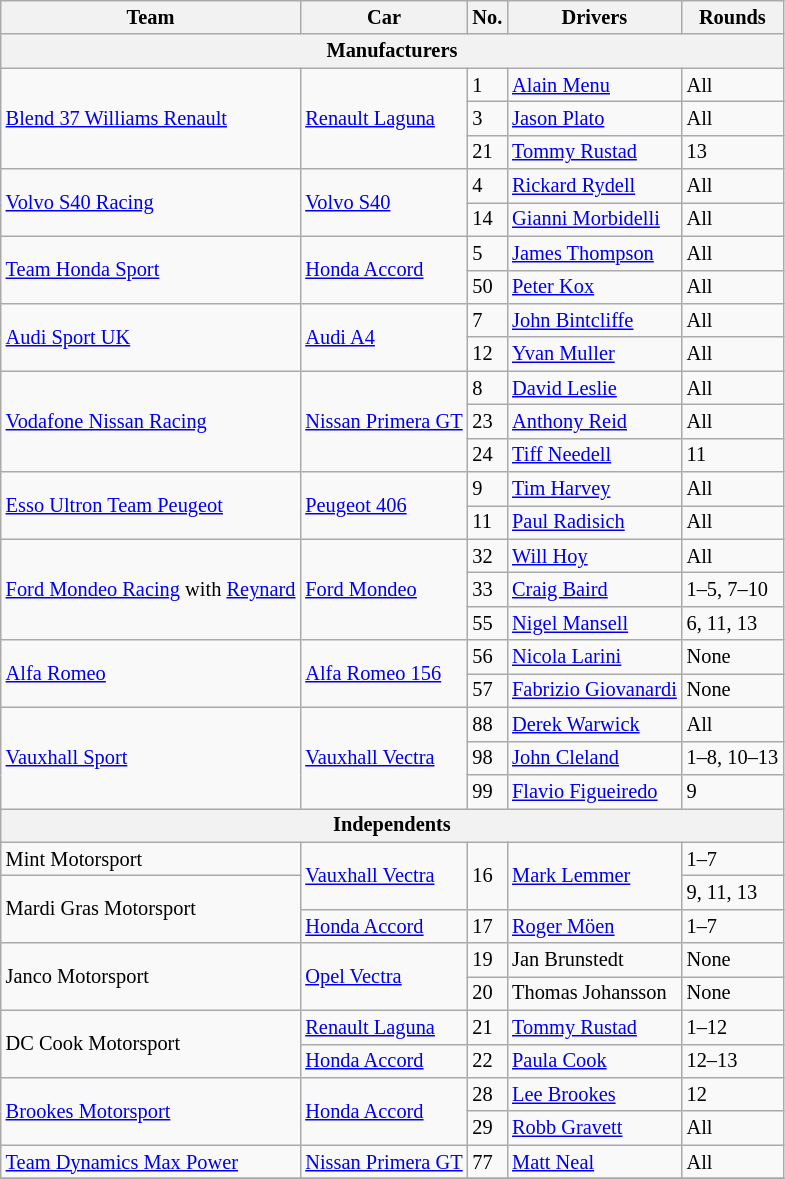<table class="wikitable sortable" style="font-size: 85%">
<tr>
<th>Team</th>
<th>Car</th>
<th>No.</th>
<th>Drivers</th>
<th>Rounds</th>
</tr>
<tr>
<th colspan=5>Manufacturers</th>
</tr>
<tr>
<td rowspan="3"> <a href='#'>Blend 37 Williams Renault</a></td>
<td rowspan="3"><a href='#'>Renault Laguna</a></td>
<td>1</td>
<td> <a href='#'>Alain Menu</a></td>
<td>All</td>
</tr>
<tr>
<td>3</td>
<td> <a href='#'>Jason Plato</a></td>
<td>All</td>
</tr>
<tr>
<td>21</td>
<td> <a href='#'>Tommy Rustad</a></td>
<td>13</td>
</tr>
<tr>
<td rowspan=2> <a href='#'>Volvo S40 Racing</a></td>
<td rowspan=2><a href='#'>Volvo S40</a></td>
<td>4</td>
<td> <a href='#'>Rickard Rydell</a></td>
<td>All</td>
</tr>
<tr>
<td>14</td>
<td> <a href='#'>Gianni Morbidelli</a></td>
<td>All</td>
</tr>
<tr>
<td rowspan="2"> <a href='#'>Team Honda Sport</a></td>
<td rowspan="2"><a href='#'>Honda Accord</a></td>
<td>5</td>
<td> <a href='#'>James Thompson</a></td>
<td>All</td>
</tr>
<tr>
<td>50</td>
<td> <a href='#'>Peter Kox</a></td>
<td>All</td>
</tr>
<tr>
<td rowspan="2"> <a href='#'>Audi Sport UK</a></td>
<td rowspan="2"><a href='#'>Audi A4</a></td>
<td>7</td>
<td> <a href='#'>John Bintcliffe</a></td>
<td>All</td>
</tr>
<tr>
<td>12</td>
<td> <a href='#'>Yvan Muller</a></td>
<td>All</td>
</tr>
<tr>
<td rowspan=3> <a href='#'>Vodafone Nissan Racing</a></td>
<td rowspan=3 nowrap><a href='#'>Nissan Primera GT</a></td>
<td>8</td>
<td> <a href='#'>David Leslie</a></td>
<td>All</td>
</tr>
<tr>
<td>23</td>
<td> <a href='#'>Anthony Reid</a></td>
<td>All</td>
</tr>
<tr>
<td>24</td>
<td> <a href='#'>Tiff Needell</a></td>
<td>11</td>
</tr>
<tr>
<td rowspan="2"> <a href='#'>Esso Ultron Team Peugeot</a></td>
<td rowspan="2"><a href='#'>Peugeot 406</a></td>
<td>9</td>
<td> <a href='#'>Tim Harvey</a></td>
<td>All</td>
</tr>
<tr>
<td>11</td>
<td> <a href='#'>Paul Radisich</a></td>
<td>All</td>
</tr>
<tr>
<td rowspan="3" nowrap> <a href='#'>Ford Mondeo Racing</a> with <a href='#'>Reynard</a></td>
<td rowspan="3"><a href='#'>Ford Mondeo</a></td>
<td>32</td>
<td> <a href='#'>Will Hoy</a></td>
<td>All</td>
</tr>
<tr>
<td>33</td>
<td> <a href='#'>Craig Baird</a></td>
<td>1–5, 7–10</td>
</tr>
<tr>
<td>55</td>
<td> <a href='#'>Nigel Mansell</a></td>
<td>6, 11, 13</td>
</tr>
<tr>
<td rowspan="2"> <a href='#'>Alfa Romeo</a></td>
<td rowspan="2"><a href='#'>Alfa Romeo 156</a></td>
<td>56</td>
<td> <a href='#'>Nicola Larini</a></td>
<td>None</td>
</tr>
<tr>
<td>57</td>
<td nowrap> <a href='#'>Fabrizio Giovanardi</a></td>
<td>None</td>
</tr>
<tr>
<td rowspan="3"> <a href='#'>Vauxhall Sport</a></td>
<td rowspan="3"><a href='#'>Vauxhall Vectra</a></td>
<td>88</td>
<td> <a href='#'>Derek Warwick</a></td>
<td>All</td>
</tr>
<tr>
<td>98</td>
<td> <a href='#'>John Cleland</a></td>
<td nowrap>1–8, 10–13</td>
</tr>
<tr>
<td>99</td>
<td> <a href='#'>Flavio Figueiredo</a></td>
<td>9</td>
</tr>
<tr>
<th colspan=5>Independents</th>
</tr>
<tr>
<td> Mint Motorsport</td>
<td rowspan=2><a href='#'>Vauxhall Vectra</a></td>
<td rowspan=2>16</td>
<td rowspan=2> <a href='#'>Mark Lemmer</a></td>
<td>1–7</td>
</tr>
<tr>
<td rowspan=2> Mardi Gras Motorsport</td>
<td>9, 11, 13</td>
</tr>
<tr>
<td><a href='#'>Honda Accord</a></td>
<td>17</td>
<td> <a href='#'>Roger Möen</a></td>
<td>1–7</td>
</tr>
<tr>
<td rowspan="2"> Janco Motorsport</td>
<td rowspan="2"><a href='#'>Opel Vectra</a></td>
<td>19</td>
<td> Jan Brunstedt</td>
<td>None</td>
</tr>
<tr>
<td>20</td>
<td> Thomas Johansson</td>
<td>None</td>
</tr>
<tr>
<td rowspan=2> DC Cook Motorsport</td>
<td><a href='#'>Renault Laguna</a></td>
<td>21</td>
<td> <a href='#'>Tommy Rustad</a></td>
<td>1–12</td>
</tr>
<tr>
<td><a href='#'>Honda Accord</a></td>
<td>22</td>
<td> <a href='#'>Paula Cook</a></td>
<td>12–13</td>
</tr>
<tr>
<td rowspan="2"> <a href='#'>Brookes Motorsport</a></td>
<td rowspan="2"><a href='#'>Honda Accord</a></td>
<td>28</td>
<td> <a href='#'>Lee Brookes</a></td>
<td>12</td>
</tr>
<tr>
<td>29</td>
<td> <a href='#'>Robb Gravett</a></td>
<td>All</td>
</tr>
<tr>
<td> <a href='#'>Team Dynamics Max Power</a></td>
<td><a href='#'>Nissan Primera GT</a></td>
<td>77</td>
<td> <a href='#'>Matt Neal</a></td>
<td>All</td>
</tr>
<tr>
</tr>
</table>
